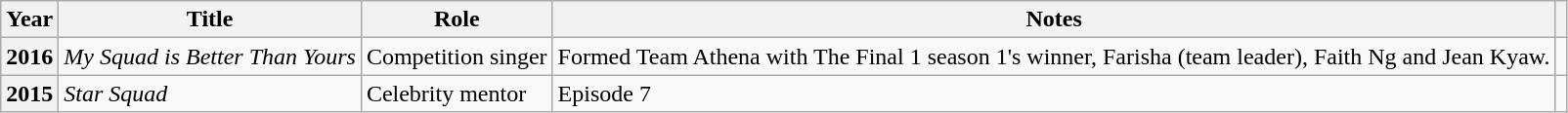<table class="wikitable sortable plainrowheaders">
<tr>
<th scope="col">Year</th>
<th scope="col">Title</th>
<th scope="col">Role</th>
<th scope="col" class="unsortable">Notes</th>
<th scope="col" class="unsortable"></th>
</tr>
<tr>
<th scope="row">2016</th>
<td><em>My Squad is Better Than Yours</em></td>
<td>Competition singer</td>
<td>Formed Team Athena with The Final 1 season 1's winner, Farisha (team leader), Faith Ng and Jean Kyaw.</td>
<td></td>
</tr>
<tr>
<th scope="row">2015</th>
<td><em>Star Squad</em></td>
<td>Celebrity mentor</td>
<td>Episode 7</td>
<td></td>
</tr>
</table>
